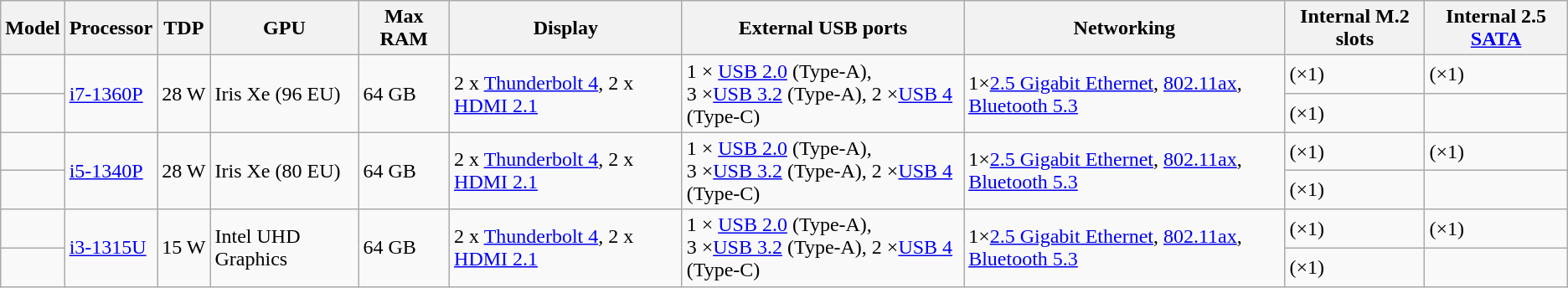<table class="wikitable">
<tr>
<th>Model</th>
<th>Processor</th>
<th>TDP</th>
<th>GPU</th>
<th>Max RAM</th>
<th>Display</th>
<th>External USB ports</th>
<th>Networking</th>
<th>Internal M.2 slots</th>
<th>Internal 2.5 <a href='#'>SATA</a></th>
</tr>
<tr>
<td></td>
<td rowspan="2"><a href='#'>i7-1360P</a></td>
<td rowspan="2">28 W</td>
<td rowspan="2">Iris Xe (96 EU)</td>
<td rowspan="2">64 GB</td>
<td rowspan="2">2 x <a href='#'>Thunderbolt 4</a>, 2 x <a href='#'>HDMI 2.1</a></td>
<td rowspan="2">1 × <a href='#'>USB 2.0</a> (Type-A),<br>3 ×<a href='#'>USB 3.2</a> (Type-A), 2 ×<a href='#'>USB 4</a> (Type-C)</td>
<td rowspan="2">1×<a href='#'>2.5 Gigabit Ethernet</a>, <a href='#'>802.11ax</a>, <a href='#'>Bluetooth 5.3</a></td>
<td> (×1)</td>
<td> (×1)</td>
</tr>
<tr>
<td></td>
<td> (×1)</td>
<td></td>
</tr>
<tr>
<td></td>
<td rowspan="2"><a href='#'>i5-1340P</a></td>
<td rowspan="2">28 W</td>
<td rowspan="2">Iris Xe (80 EU)</td>
<td rowspan="2">64 GB</td>
<td rowspan="2">2 x <a href='#'>Thunderbolt 4</a>, 2 x <a href='#'>HDMI 2.1</a></td>
<td rowspan="2">1 × <a href='#'>USB 2.0</a> (Type-A),<br>3 ×<a href='#'>USB 3.2</a> (Type-A), 2 ×<a href='#'>USB 4</a> (Type-C)</td>
<td rowspan="2">1×<a href='#'>2.5 Gigabit Ethernet</a>, <a href='#'>802.11ax</a>, <a href='#'>Bluetooth 5.3</a></td>
<td> (×1)</td>
<td> (×1)</td>
</tr>
<tr>
<td></td>
<td> (×1)</td>
<td></td>
</tr>
<tr>
<td></td>
<td rowspan="2"><a href='#'>i3-1315U</a></td>
<td rowspan="2">15 W</td>
<td rowspan="2">Intel UHD Graphics</td>
<td rowspan="2">64 GB</td>
<td rowspan="2">2 x <a href='#'>Thunderbolt 4</a>, 2 x <a href='#'>HDMI 2.1</a></td>
<td rowspan="2">1 × <a href='#'>USB 2.0</a> (Type-A),<br>3 ×<a href='#'>USB 3.2</a> (Type-A), 2 ×<a href='#'>USB 4</a> (Type-C)</td>
<td rowspan="2">1×<a href='#'>2.5 Gigabit Ethernet</a>, <a href='#'>802.11ax</a>, <a href='#'>Bluetooth 5.3</a></td>
<td> (×1)</td>
<td> (×1)</td>
</tr>
<tr>
<td></td>
<td> (×1)</td>
<td></td>
</tr>
</table>
